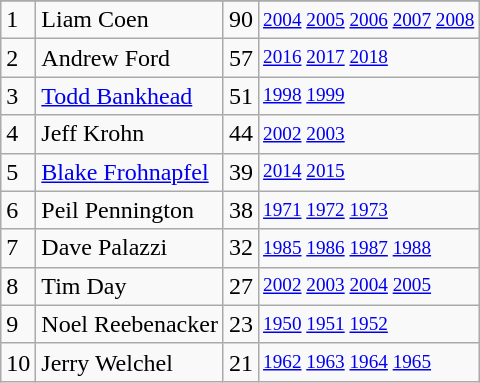<table class="wikitable">
<tr>
</tr>
<tr>
<td>1</td>
<td>Liam Coen</td>
<td>90</td>
<td style="font-size:80%;"><a href='#'>2004</a> <a href='#'>2005</a> <a href='#'>2006</a> <a href='#'>2007</a> <a href='#'>2008</a></td>
</tr>
<tr>
<td>2</td>
<td>Andrew Ford</td>
<td>57</td>
<td style="font-size:80%;"><a href='#'>2016</a> <a href='#'>2017</a> <a href='#'>2018</a></td>
</tr>
<tr>
<td>3</td>
<td><a href='#'>Todd Bankhead</a></td>
<td>51</td>
<td style="font-size:80%;"><a href='#'>1998</a> <a href='#'>1999</a></td>
</tr>
<tr>
<td>4</td>
<td>Jeff Krohn</td>
<td>44</td>
<td style="font-size:80%;"><a href='#'>2002</a> <a href='#'>2003</a></td>
</tr>
<tr>
<td>5</td>
<td><a href='#'>Blake Frohnapfel</a></td>
<td>39</td>
<td style="font-size:80%;"><a href='#'>2014</a> <a href='#'>2015</a></td>
</tr>
<tr>
<td>6</td>
<td>Peil Pennington</td>
<td>38</td>
<td style="font-size:80%;"><a href='#'>1971</a> <a href='#'>1972</a> <a href='#'>1973</a></td>
</tr>
<tr>
<td>7</td>
<td>Dave Palazzi</td>
<td>32</td>
<td style="font-size:80%;"><a href='#'>1985</a> <a href='#'>1986</a> <a href='#'>1987</a> <a href='#'>1988</a></td>
</tr>
<tr>
<td>8</td>
<td>Tim Day</td>
<td>27</td>
<td style="font-size:80%;"><a href='#'>2002</a> <a href='#'>2003</a> <a href='#'>2004</a> <a href='#'>2005</a></td>
</tr>
<tr>
<td>9</td>
<td>Noel Reebenacker</td>
<td>23</td>
<td style="font-size:80%;"><a href='#'>1950</a> <a href='#'>1951</a> <a href='#'>1952</a></td>
</tr>
<tr>
<td>10</td>
<td>Jerry Welchel</td>
<td>21</td>
<td style="font-size:80%;"><a href='#'>1962</a> <a href='#'>1963</a> <a href='#'>1964</a> <a href='#'>1965</a></td>
</tr>
</table>
